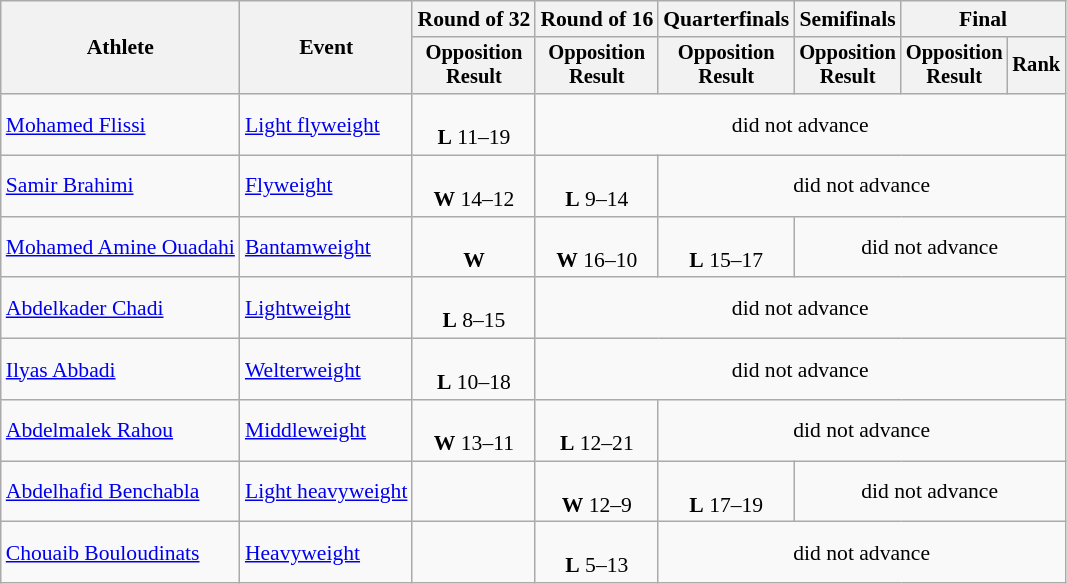<table class="wikitable" style="text-align:left; font-size:90%">
<tr>
<th rowspan="2">Athlete</th>
<th rowspan="2">Event</th>
<th>Round of 32</th>
<th>Round of 16</th>
<th>Quarterfinals</th>
<th>Semifinals</th>
<th colspan=2>Final</th>
</tr>
<tr style="font-size: 95%">
<th>Opposition<br>Result</th>
<th>Opposition<br>Result</th>
<th>Opposition<br>Result</th>
<th>Opposition<br>Result</th>
<th>Opposition<br>Result</th>
<th>Rank</th>
</tr>
<tr align=center>
<td align=left><a href='#'>Mohamed Flissi</a></td>
<td align=left><a href='#'>Light flyweight</a></td>
<td><br><strong>L</strong> 11–19</td>
<td colspan=5>did not advance</td>
</tr>
<tr align=center>
<td align=left><a href='#'>Samir Brahimi</a></td>
<td align=left><a href='#'>Flyweight</a></td>
<td><br><strong>W</strong> 14–12</td>
<td><br><strong>L</strong> 9–14</td>
<td colspan=4>did not advance</td>
</tr>
<tr align=center>
<td align=left><a href='#'>Mohamed Amine Ouadahi</a></td>
<td align=left><a href='#'>Bantamweight</a></td>
<td><br><strong>W</strong> </td>
<td><br><strong>W</strong> 16–10</td>
<td><br><strong>L</strong> 15–17</td>
<td colspan=3>did not advance</td>
</tr>
<tr align=center>
<td align=left><a href='#'>Abdelkader Chadi</a></td>
<td align=left><a href='#'>Lightweight</a></td>
<td><br><strong>L</strong> 8–15</td>
<td colspan=5>did not advance</td>
</tr>
<tr align=center>
<td align=left><a href='#'>Ilyas Abbadi</a></td>
<td align=left><a href='#'>Welterweight</a></td>
<td><br><strong>L</strong> 10–18</td>
<td colspan=5>did not advance</td>
</tr>
<tr align=center>
<td align=left><a href='#'>Abdelmalek Rahou</a></td>
<td align=left><a href='#'>Middleweight</a></td>
<td><br><strong>W</strong> 13–11</td>
<td><br><strong>L</strong> 12–21</td>
<td colspan=4>did not advance</td>
</tr>
<tr align=center>
<td align=left><a href='#'>Abdelhafid Benchabla</a></td>
<td align=left><a href='#'>Light heavyweight</a></td>
<td></td>
<td><br><strong>W</strong> 12–9</td>
<td><br><strong>L</strong> 17–19</td>
<td colspan=3>did not advance</td>
</tr>
<tr align=center>
<td align=left><a href='#'>Chouaib Bouloudinats</a></td>
<td align=left><a href='#'>Heavyweight</a></td>
<td></td>
<td><br><strong>L</strong> 5–13</td>
<td colspan=4>did not advance</td>
</tr>
</table>
